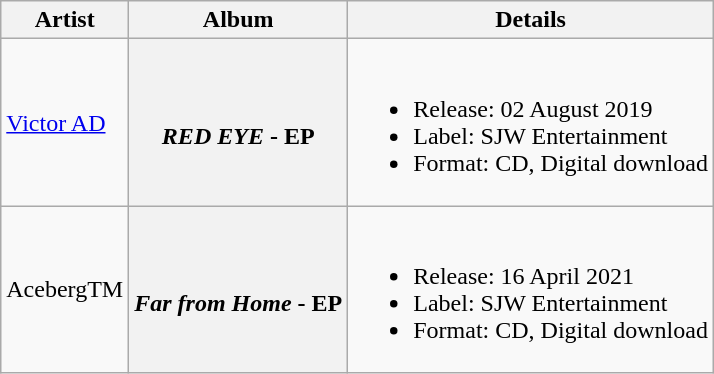<table class = "wikitable sortable">
<tr>
<th>Artist</th>
<th>Album</th>
<th>Details</th>
</tr>
<tr>
<td><a href='#'>Victor AD</a></td>
<th><br><em>RED EYE</em> - EP</th>
<td><br><ul><li>Release: 02 August 2019</li><li>Label: SJW Entertainment</li><li>Format: CD, Digital download</li></ul></td>
</tr>
<tr>
<td>AcebergTM</td>
<th><br><em>Far from Home</em> - EP</th>
<td><br><ul><li>Release: 16 April 2021</li><li>Label: SJW Entertainment</li><li>Format: CD, Digital download</li></ul></td>
</tr>
</table>
